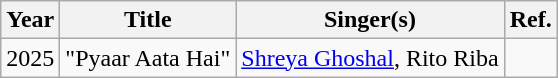<table class="wikitable sortable">
<tr>
<th>Year</th>
<th>Title</th>
<th>Singer(s)</th>
<th>Ref.</th>
</tr>
<tr>
<td>2025</td>
<td>"Pyaar Aata Hai"</td>
<td><a href='#'>Shreya Ghoshal</a>, Rito Riba</td>
<td></td>
</tr>
</table>
